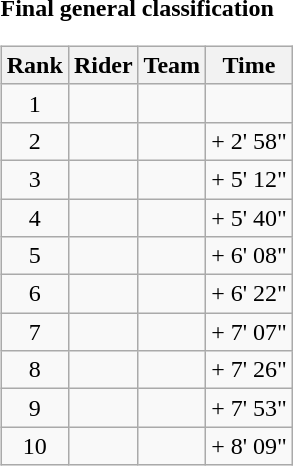<table>
<tr>
<td><strong>Final general classification</strong><br><table class="wikitable">
<tr>
<th scope="col">Rank</th>
<th scope="col">Rider</th>
<th scope="col">Team</th>
<th scope="col">Time</th>
</tr>
<tr>
<td style="text-align:center;">1</td>
<td></td>
<td></td>
<td style="text-align:right;"></td>
</tr>
<tr>
<td style="text-align:center;">2</td>
<td></td>
<td></td>
<td style="text-align:right;">+ 2' 58"</td>
</tr>
<tr>
<td style="text-align:center;">3</td>
<td></td>
<td></td>
<td style="text-align:right;">+ 5' 12"</td>
</tr>
<tr>
<td style="text-align:center;">4</td>
<td></td>
<td></td>
<td style="text-align:right;">+ 5' 40"</td>
</tr>
<tr>
<td style="text-align:center;">5</td>
<td></td>
<td></td>
<td style="text-align:right;">+ 6' 08"</td>
</tr>
<tr>
<td style="text-align:center;">6</td>
<td></td>
<td></td>
<td style="text-align:right;">+ 6' 22"</td>
</tr>
<tr>
<td style="text-align:center;">7</td>
<td></td>
<td></td>
<td style="text-align:right;">+ 7' 07"</td>
</tr>
<tr>
<td style="text-align:center;">8</td>
<td></td>
<td></td>
<td style="text-align:right;">+ 7' 26"</td>
</tr>
<tr>
<td style="text-align:center;">9</td>
<td></td>
<td></td>
<td style="text-align:right;">+ 7' 53"</td>
</tr>
<tr>
<td style="text-align:center;">10</td>
<td></td>
<td></td>
<td style="text-align:right;">+ 8' 09"</td>
</tr>
</table>
</td>
</tr>
</table>
